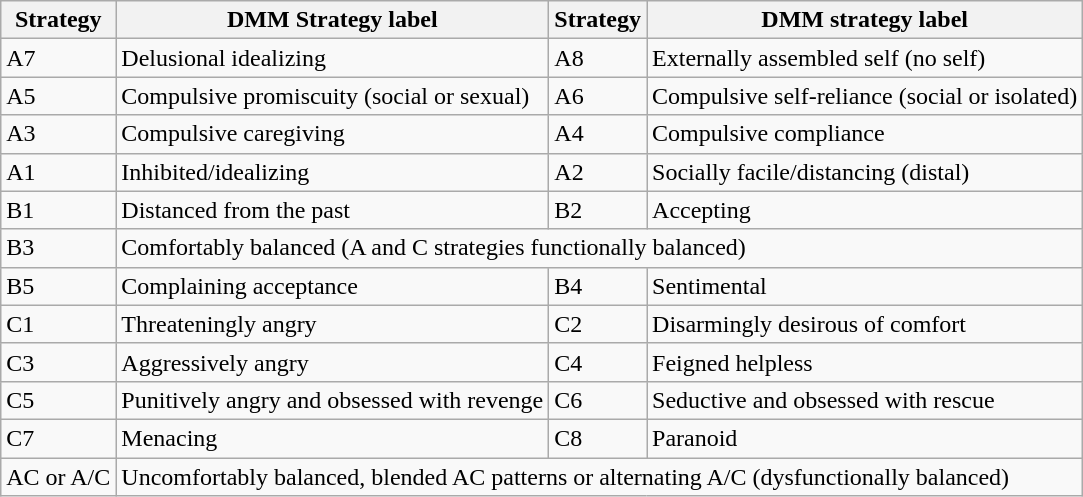<table class="wikitable">
<tr>
<th>Strategy</th>
<th>DMM Strategy label</th>
<th>Strategy</th>
<th>DMM strategy label</th>
</tr>
<tr>
<td>A7</td>
<td>Delusional idealizing</td>
<td>A8</td>
<td>Externally assembled self (no self)</td>
</tr>
<tr>
<td>A5</td>
<td>Compulsive promiscuity (social or sexual)</td>
<td>A6</td>
<td>Compulsive self-reliance (social or isolated)</td>
</tr>
<tr>
<td>A3</td>
<td>Compulsive caregiving</td>
<td>A4</td>
<td>Compulsive compliance</td>
</tr>
<tr>
<td>A1</td>
<td>Inhibited/idealizing</td>
<td>A2</td>
<td>Socially facile/distancing (distal)</td>
</tr>
<tr>
<td>B1</td>
<td>Distanced from the past</td>
<td>B2</td>
<td>Accepting</td>
</tr>
<tr>
<td>B3</td>
<td colspan="3">Comfortably balanced (A and C strategies functionally balanced)</td>
</tr>
<tr>
<td>B5</td>
<td>Complaining acceptance</td>
<td>B4</td>
<td>Sentimental</td>
</tr>
<tr>
<td>C1</td>
<td>Threateningly angry</td>
<td>C2</td>
<td>Disarmingly desirous of comfort</td>
</tr>
<tr>
<td>C3</td>
<td>Aggressively angry</td>
<td>C4</td>
<td>Feigned helpless</td>
</tr>
<tr>
<td>C5</td>
<td>Punitively angry and obsessed with revenge</td>
<td>C6</td>
<td>Seductive and obsessed with rescue</td>
</tr>
<tr>
<td>C7</td>
<td>Menacing</td>
<td>C8</td>
<td>Paranoid</td>
</tr>
<tr>
<td>AC or A/C</td>
<td colspan="3">Uncomfortably balanced, blended AC patterns or alternating A/C (dysfunctionally balanced)</td>
</tr>
</table>
